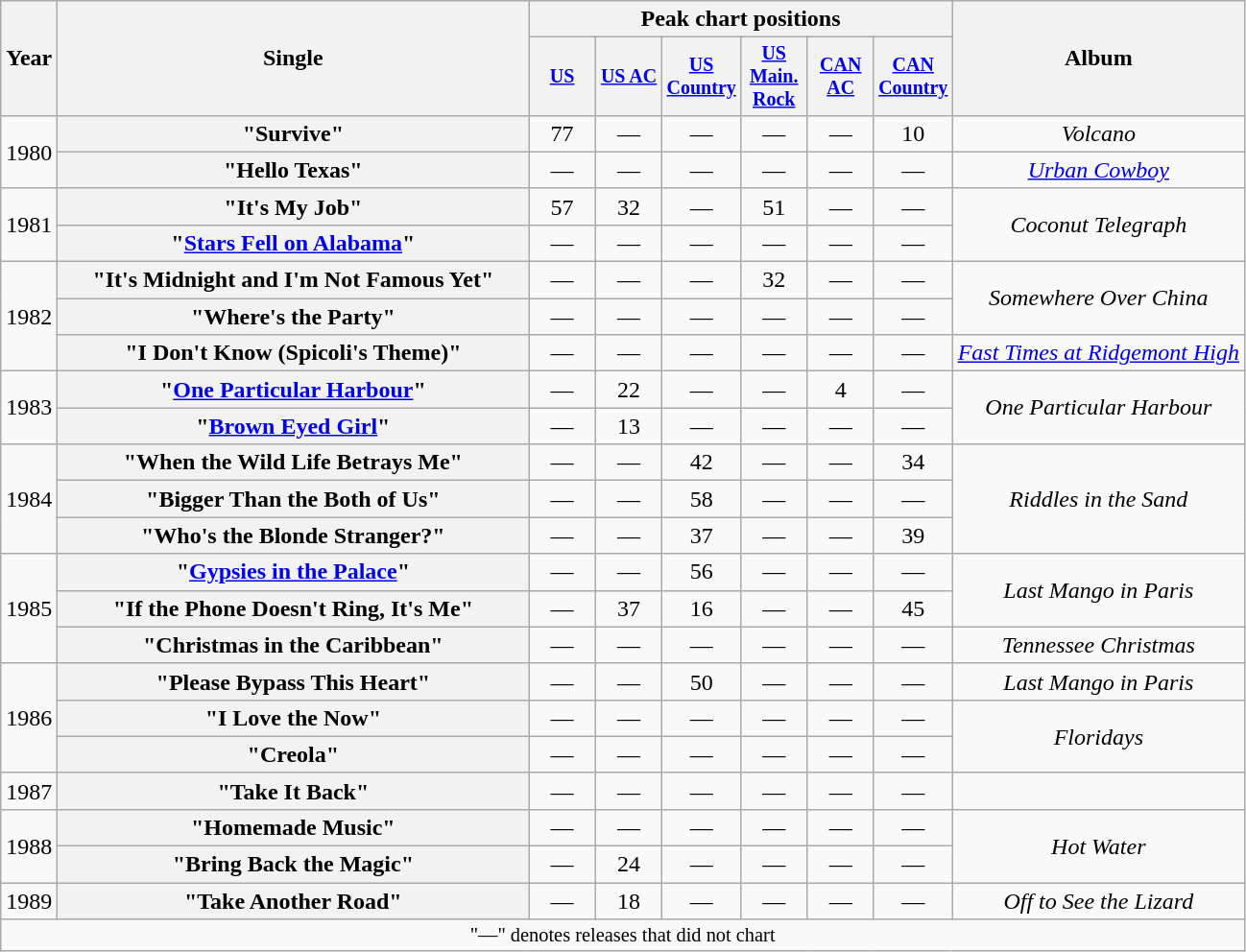<table class="wikitable plainrowheaders" style="text-align:center;">
<tr>
<th rowspan="2">Year</th>
<th rowspan="2" style="width:20em;">Single</th>
<th colspan="6">Peak chart positions</th>
<th rowspan="2">Album</th>
</tr>
<tr style="font-size:smaller;">
<th width="40"><a href='#'>US</a><br></th>
<th width="40"><a href='#'>US AC</a><br></th>
<th width="40"><a href='#'>US Country</a><br></th>
<th width="40"><a href='#'>US Main. Rock</a><br></th>
<th width="40"><a href='#'>CAN AC</a><br></th>
<th width="40"><a href='#'>CAN Country</a><br></th>
</tr>
<tr>
<td rowspan="2">1980</td>
<th scope="row">"Survive"</th>
<td>77</td>
<td>—</td>
<td>—</td>
<td>—</td>
<td>—</td>
<td>10</td>
<td><em>Volcano</em></td>
</tr>
<tr>
<th scope="row">"Hello Texas"</th>
<td>—</td>
<td>—</td>
<td>—</td>
<td>—</td>
<td>—</td>
<td>—</td>
<td><em><a href='#'>Urban Cowboy</a></em></td>
</tr>
<tr>
<td rowspan="2">1981</td>
<th scope="row">"It's My Job"</th>
<td>57</td>
<td>32</td>
<td>—</td>
<td>51</td>
<td>—</td>
<td>—</td>
<td rowspan="2"><em>Coconut Telegraph</em></td>
</tr>
<tr>
<th scope="row">"<a href='#'>Stars Fell on Alabama</a>"</th>
<td>—</td>
<td>—</td>
<td>—</td>
<td>—</td>
<td>—</td>
<td>—</td>
</tr>
<tr>
<td rowspan="3">1982</td>
<th scope="row">"It's Midnight and I'm Not Famous Yet"</th>
<td>—</td>
<td>—</td>
<td>—</td>
<td>32</td>
<td>—</td>
<td>—</td>
<td rowspan="2"><em>Somewhere Over China</em></td>
</tr>
<tr>
<th scope="row">"Where's the Party"</th>
<td>—</td>
<td>—</td>
<td>—</td>
<td>—</td>
<td>—</td>
<td>—</td>
</tr>
<tr>
<th scope="row">"I Don't Know (Spicoli's Theme)"</th>
<td>—</td>
<td>—</td>
<td>—</td>
<td>—</td>
<td>—</td>
<td>—</td>
<td><em><a href='#'>Fast Times at Ridgemont High</a></em></td>
</tr>
<tr>
<td rowspan="2">1983</td>
<th scope="row">"<a href='#'>One Particular Harbour</a>"</th>
<td>—</td>
<td>22</td>
<td>—</td>
<td>—</td>
<td>4</td>
<td>—</td>
<td rowspan="2"><em>One Particular Harbour</em></td>
</tr>
<tr>
<th scope="row">"<a href='#'>Brown Eyed Girl</a>"</th>
<td>—</td>
<td>13</td>
<td>—</td>
<td>—</td>
<td>—</td>
<td>—</td>
</tr>
<tr>
<td rowspan="3">1984</td>
<th scope="row">"When the Wild Life Betrays Me"</th>
<td>—</td>
<td>—</td>
<td>42</td>
<td>—</td>
<td>—</td>
<td>34</td>
<td rowspan="3"><em>Riddles in the Sand</em></td>
</tr>
<tr>
<th scope="row">"Bigger Than the Both of Us"</th>
<td>—</td>
<td>—</td>
<td>58</td>
<td>—</td>
<td>—</td>
<td>—</td>
</tr>
<tr>
<th scope="row">"Who's the Blonde Stranger?"</th>
<td>—</td>
<td>—</td>
<td>37</td>
<td>—</td>
<td>—</td>
<td>39</td>
</tr>
<tr>
<td rowspan="3">1985</td>
<th scope="row">"<a href='#'>Gypsies in the Palace</a>"</th>
<td>—</td>
<td>—</td>
<td>56</td>
<td>—</td>
<td>—</td>
<td>—</td>
<td rowspan="2"><em>Last Mango in Paris</em></td>
</tr>
<tr>
<th scope="row">"If the Phone Doesn't Ring, It's Me"</th>
<td>—</td>
<td>37</td>
<td>16</td>
<td>—</td>
<td>—</td>
<td>45</td>
</tr>
<tr>
<th scope="row">"Christmas in the Caribbean"</th>
<td>—</td>
<td>—</td>
<td>—</td>
<td>—</td>
<td>—</td>
<td>—</td>
<td><em>Tennessee Christmas</em></td>
</tr>
<tr>
<td rowspan="3">1986</td>
<th scope="row">"Please Bypass This Heart"</th>
<td>—</td>
<td>—</td>
<td>50</td>
<td>—</td>
<td>—</td>
<td>—</td>
<td><em>Last Mango in Paris</em></td>
</tr>
<tr>
<th scope="row">"I Love the Now"</th>
<td>—</td>
<td>—</td>
<td>—</td>
<td>—</td>
<td>—</td>
<td>—</td>
<td rowspan="2"><em>Floridays</em></td>
</tr>
<tr>
<th scope="row">"Creola"</th>
<td>—</td>
<td>—</td>
<td>—</td>
<td>—</td>
<td>—</td>
<td>—</td>
</tr>
<tr>
<td>1987</td>
<th scope="row">"Take It Back"</th>
<td>—</td>
<td>—</td>
<td>—</td>
<td>—</td>
<td>—</td>
<td>—</td>
<td></td>
</tr>
<tr>
<td rowspan="2">1988</td>
<th scope="row">"Homemade Music"</th>
<td>—</td>
<td>—</td>
<td>—</td>
<td>—</td>
<td>—</td>
<td>—</td>
<td rowspan="2"><em>Hot Water</em></td>
</tr>
<tr>
<th scope="row">"Bring Back the Magic"</th>
<td>—</td>
<td>24</td>
<td>—</td>
<td>—</td>
<td>—</td>
<td>—</td>
</tr>
<tr>
<td>1989</td>
<th scope="row">"Take Another Road"</th>
<td>—</td>
<td>18</td>
<td>—</td>
<td>—</td>
<td>—</td>
<td>—</td>
<td><em>Off to See the Lizard</em></td>
</tr>
<tr>
<td colspan="9" style="font-size: 85%">"—" denotes releases that did not chart</td>
</tr>
</table>
